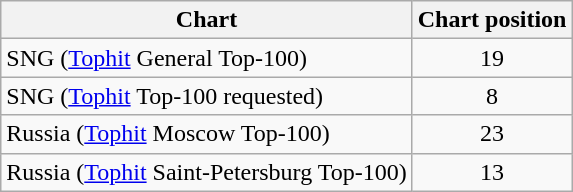<table class="wikitable sortable">
<tr>
<th>Chart</th>
<th>Chart position</th>
</tr>
<tr>
<td>SNG (<a href='#'>Tophit</a> General Top-100) </td>
<td align="center">19</td>
</tr>
<tr>
<td>SNG (<a href='#'>Tophit</a> Top-100 requested)</td>
<td align="center">8</td>
</tr>
<tr>
<td>Russia (<a href='#'>Tophit</a> Moscow Top-100)</td>
<td align="center">23</td>
</tr>
<tr>
<td>Russia (<a href='#'>Tophit</a> Saint-Petersburg Top-100)</td>
<td align="center">13</td>
</tr>
</table>
